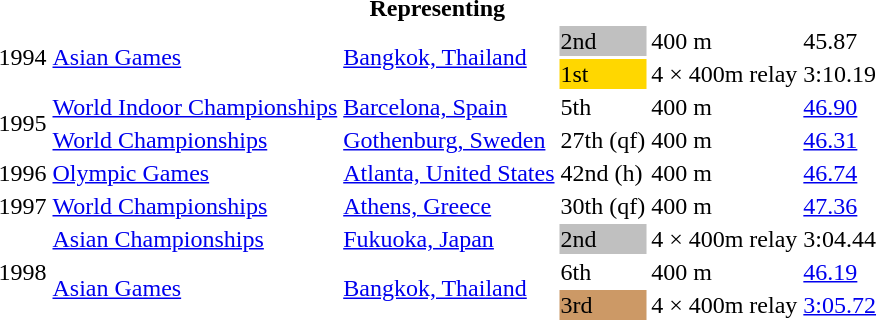<table>
<tr>
<th colspan="6">Representing </th>
</tr>
<tr>
<td rowspan=2>1994</td>
<td rowspan=2><a href='#'>Asian Games</a></td>
<td rowspan=2><a href='#'>Bangkok, Thailand</a></td>
<td bgcolor=silver>2nd</td>
<td>400 m</td>
<td>45.87</td>
</tr>
<tr>
<td bgcolor=gold>1st</td>
<td>4 × 400m relay</td>
<td>3:10.19</td>
</tr>
<tr>
<td rowspan=2>1995</td>
<td><a href='#'>World Indoor Championships</a></td>
<td><a href='#'>Barcelona, Spain</a></td>
<td>5th</td>
<td>400 m</td>
<td><a href='#'>46.90</a></td>
</tr>
<tr>
<td><a href='#'>World Championships</a></td>
<td><a href='#'>Gothenburg, Sweden</a></td>
<td>27th (qf)</td>
<td>400 m</td>
<td><a href='#'>46.31</a></td>
</tr>
<tr>
<td>1996</td>
<td><a href='#'>Olympic Games</a></td>
<td><a href='#'>Atlanta, United States</a></td>
<td>42nd (h)</td>
<td>400 m</td>
<td><a href='#'>46.74</a></td>
</tr>
<tr>
<td>1997</td>
<td><a href='#'>World Championships</a></td>
<td><a href='#'>Athens, Greece</a></td>
<td>30th (qf)</td>
<td>400 m</td>
<td><a href='#'>47.36</a></td>
</tr>
<tr>
<td rowspan=3>1998</td>
<td><a href='#'>Asian Championships</a></td>
<td><a href='#'>Fukuoka, Japan</a></td>
<td bgcolor=silver>2nd</td>
<td>4 × 400m relay</td>
<td>3:04.44</td>
</tr>
<tr>
<td rowspan=2><a href='#'>Asian Games</a></td>
<td rowspan=2><a href='#'>Bangkok, Thailand</a></td>
<td>6th</td>
<td>400 m</td>
<td><a href='#'>46.19</a></td>
</tr>
<tr>
<td bgcolor=cc9966>3rd</td>
<td>4 × 400m relay</td>
<td><a href='#'>3:05.72</a></td>
</tr>
</table>
